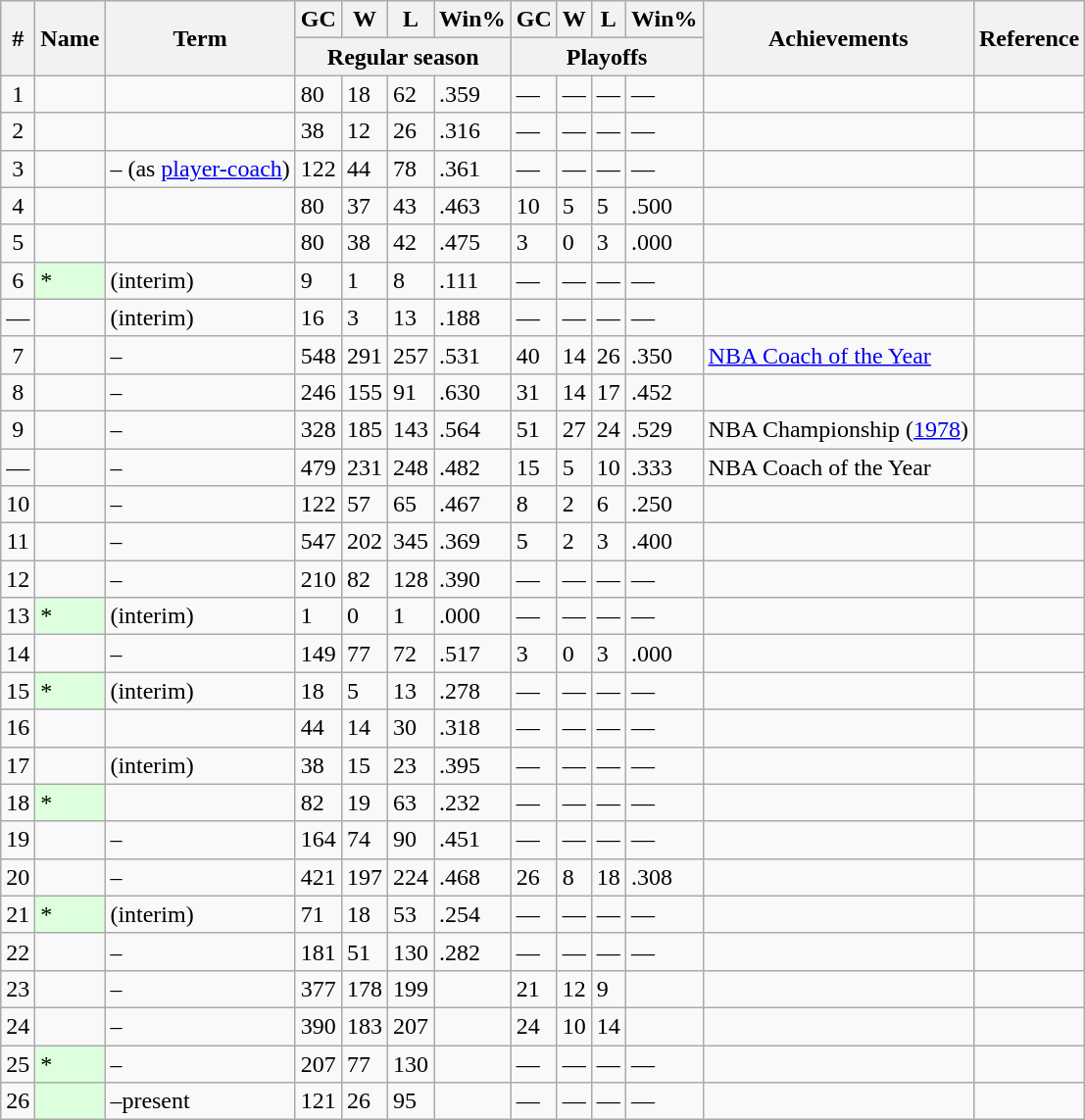<table class="wikitable sortable">
<tr>
<th rowspan="2">#</th>
<th rowspan="2">Name</th>
<th rowspan="2">Term</th>
<th>GC</th>
<th>W</th>
<th>L</th>
<th>Win%</th>
<th>GC</th>
<th>W</th>
<th>L</th>
<th>Win%</th>
<th rowspan="2" class=unsortable>Achievements</th>
<th rowspan="2" class=unsortable>Reference</th>
</tr>
<tr class="unsortable">
<th colspan="4">Regular season</th>
<th colspan="4">Playoffs</th>
</tr>
<tr>
<td align=center>1</td>
<td></td>
<td></td>
<td>80</td>
<td>18</td>
<td>62</td>
<td>.359</td>
<td>—</td>
<td>—</td>
<td>—</td>
<td>—</td>
<td></td>
<td align=center></td>
</tr>
<tr>
<td align=center>2</td>
<td></td>
<td></td>
<td>38</td>
<td>12</td>
<td>26</td>
<td>.316</td>
<td>—</td>
<td>—</td>
<td>—</td>
<td>—</td>
<td></td>
<td align=center></td>
</tr>
<tr>
<td align=center>3</td>
<td></td>
<td>– (as <a href='#'>player-coach</a>)</td>
<td>122</td>
<td>44</td>
<td>78</td>
<td>.361</td>
<td>—</td>
<td>—</td>
<td>—</td>
<td>—</td>
<td></td>
<td align=center></td>
</tr>
<tr>
<td align=center>4</td>
<td></td>
<td></td>
<td>80</td>
<td>37</td>
<td>43</td>
<td>.463</td>
<td>10</td>
<td>5</td>
<td>5</td>
<td>.500</td>
<td></td>
<td align=center></td>
</tr>
<tr>
<td align=center>5</td>
<td></td>
<td></td>
<td>80</td>
<td>38</td>
<td>42</td>
<td>.475</td>
<td>3</td>
<td>0</td>
<td>3</td>
<td>.000</td>
<td></td>
<td align=center></td>
</tr>
<tr>
<td align=center>6</td>
<td style="background-color:#ddffdd">*</td>
<td> (interim)</td>
<td>9</td>
<td>1</td>
<td>8</td>
<td>.111</td>
<td>—</td>
<td>—</td>
<td>—</td>
<td>—</td>
<td></td>
<td align=center></td>
</tr>
<tr>
<td align=center>—</td>
<td></td>
<td> (interim)</td>
<td>16</td>
<td>3</td>
<td>13</td>
<td>.188</td>
<td>—</td>
<td>—</td>
<td>—</td>
<td>—</td>
<td></td>
<td align=center></td>
</tr>
<tr>
<td align=center>7</td>
<td></td>
<td>–</td>
<td>548</td>
<td>291</td>
<td>257</td>
<td>.531</td>
<td>40</td>
<td>14</td>
<td>26</td>
<td>.350</td>
<td> <a href='#'>NBA Coach of the Year</a></td>
<td align=center></td>
</tr>
<tr>
<td align=center>8</td>
<td></td>
<td>–</td>
<td>246</td>
<td>155</td>
<td>91</td>
<td>.630</td>
<td>31</td>
<td>14</td>
<td>17</td>
<td>.452</td>
<td></td>
<td align=center></td>
</tr>
<tr>
<td align=center>9</td>
<td></td>
<td>–</td>
<td>328</td>
<td>185</td>
<td>143</td>
<td>.564</td>
<td>51</td>
<td>27</td>
<td>24</td>
<td>.529</td>
<td>NBA Championship (<a href='#'>1978</a>)</td>
<td align=center></td>
</tr>
<tr>
<td align=center>—</td>
<td></td>
<td>–</td>
<td>479</td>
<td>231</td>
<td>248</td>
<td>.482</td>
<td>15</td>
<td>5</td>
<td>10</td>
<td>.333</td>
<td> NBA Coach of the Year</td>
<td align=center></td>
</tr>
<tr>
<td align=center>10</td>
<td></td>
<td>–</td>
<td>122</td>
<td>57</td>
<td>65</td>
<td>.467</td>
<td>8</td>
<td>2</td>
<td>6</td>
<td>.250</td>
<td></td>
<td align=center></td>
</tr>
<tr>
<td align=center>11</td>
<td></td>
<td>–</td>
<td>547</td>
<td>202</td>
<td>345</td>
<td>.369</td>
<td>5</td>
<td>2</td>
<td>3</td>
<td>.400</td>
<td></td>
<td align=center></td>
</tr>
<tr>
<td align=center>12</td>
<td></td>
<td>–</td>
<td>210</td>
<td>82</td>
<td>128</td>
<td>.390</td>
<td>—</td>
<td>—</td>
<td>—</td>
<td>—</td>
<td></td>
<td align=center></td>
</tr>
<tr>
<td align=center>13</td>
<td Style="background-color:#ddffdd">*</td>
<td> (interim)</td>
<td>1</td>
<td>0</td>
<td>1</td>
<td>.000</td>
<td>—</td>
<td>—</td>
<td>—</td>
<td>—</td>
<td></td>
<td align=center></td>
</tr>
<tr>
<td align=center>14</td>
<td></td>
<td>–</td>
<td>149</td>
<td>77</td>
<td>72</td>
<td>.517</td>
<td>3</td>
<td>0</td>
<td>3</td>
<td>.000</td>
<td></td>
<td align=center></td>
</tr>
<tr>
<td align=center>15</td>
<td style="background-color:#ddffdd">*</td>
<td> (interim)</td>
<td>18</td>
<td>5</td>
<td>13</td>
<td>.278</td>
<td>—</td>
<td>—</td>
<td>—</td>
<td>—</td>
<td></td>
<td align=center></td>
</tr>
<tr>
<td align=center>16</td>
<td></td>
<td></td>
<td>44</td>
<td>14</td>
<td>30</td>
<td>.318</td>
<td>—</td>
<td>—</td>
<td>—</td>
<td>—</td>
<td></td>
<td align=center></td>
</tr>
<tr>
<td align=center>17</td>
<td></td>
<td> (interim)</td>
<td>38</td>
<td>15</td>
<td>23</td>
<td>.395</td>
<td>—</td>
<td>—</td>
<td>—</td>
<td>—</td>
<td></td>
<td align=center></td>
</tr>
<tr>
<td align=center>18</td>
<td style="background-color:#ddffdd">*</td>
<td></td>
<td>82</td>
<td>19</td>
<td>63</td>
<td>.232</td>
<td>—</td>
<td>—</td>
<td>—</td>
<td>—</td>
<td></td>
<td align=center></td>
</tr>
<tr>
<td align=center>19</td>
<td></td>
<td>–</td>
<td>164</td>
<td>74</td>
<td>90</td>
<td>.451</td>
<td>—</td>
<td>—</td>
<td>—</td>
<td>—</td>
<td></td>
<td align=center></td>
</tr>
<tr>
<td align=center>20</td>
<td></td>
<td>–</td>
<td>421</td>
<td>197</td>
<td>224</td>
<td>.468</td>
<td>26</td>
<td>8</td>
<td>18</td>
<td>.308</td>
<td></td>
<td align=center></td>
</tr>
<tr>
<td align=center>21</td>
<td style="background-color:#ddffdd">*</td>
<td> (interim)</td>
<td>71</td>
<td>18</td>
<td>53</td>
<td>.254</td>
<td>—</td>
<td>—</td>
<td>—</td>
<td>—</td>
<td></td>
<td align=center></td>
</tr>
<tr>
<td align=center>22</td>
<td></td>
<td>–</td>
<td>181</td>
<td>51</td>
<td>130</td>
<td>.282</td>
<td>—</td>
<td>—</td>
<td>—</td>
<td>—</td>
<td></td>
<td align=center></td>
</tr>
<tr>
<td align=center>23</td>
<td></td>
<td>–</td>
<td>377</td>
<td>178</td>
<td>199</td>
<td></td>
<td>21</td>
<td>12</td>
<td>9</td>
<td></td>
<td></td>
<td align=center></td>
</tr>
<tr>
<td align=center>24</td>
<td></td>
<td>–</td>
<td>390</td>
<td>183</td>
<td>207</td>
<td></td>
<td>24</td>
<td>10</td>
<td>14</td>
<td></td>
<td></td>
<td align=center></td>
</tr>
<tr>
<td align=center>25</td>
<td style="background-color:#ddffdd">*</td>
<td>–</td>
<td>207</td>
<td>77</td>
<td>130</td>
<td></td>
<td>—</td>
<td>—</td>
<td>—</td>
<td>—</td>
<td></td>
<td align=center></td>
</tr>
<tr>
<td align=center>26</td>
<td style="background-color:#ddffdd"></td>
<td>–present</td>
<td>121</td>
<td>26</td>
<td>95</td>
<td></td>
<td>—</td>
<td>—</td>
<td>—</td>
<td>—</td>
<td></td>
<td></td>
</tr>
</table>
